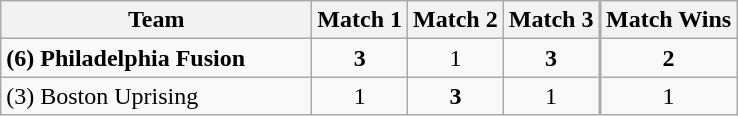<table class="wikitable" style="text-align:center">
<tr>
<th style="width:200px">Team</th>
<th>Match 1</th>
<th>Match 2</th>
<th style="border-right:2px solid#AAA">Match 3</th>
<th>Match Wins</th>
</tr>
<tr>
<td style="text-align:left"><strong>(6) Philadelphia Fusion</strong></td>
<td><strong>3</strong></td>
<td>1</td>
<td style="border-right:2px solid#AAA"><strong>3</strong></td>
<td><strong>2</strong></td>
</tr>
<tr>
<td style="text-align:left">(3) Boston Uprising</td>
<td>1</td>
<td><strong>3</strong></td>
<td style="border-right:2px solid#AAA">1</td>
<td>1</td>
</tr>
</table>
